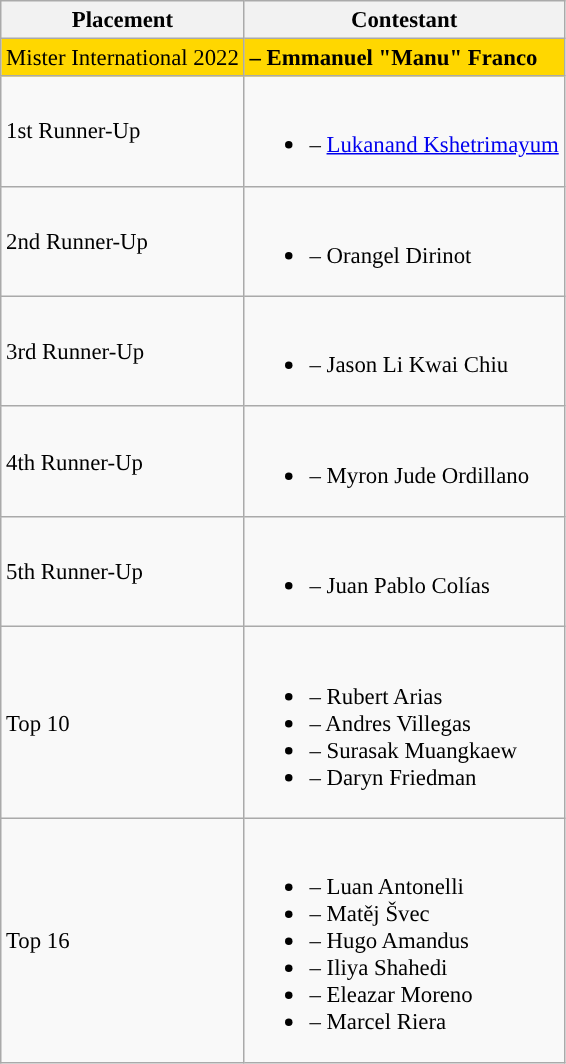<table class="wikitable sortable" style="font-size: 95%;">
<tr>
<th>Placement</th>
<th>Contestant</th>
</tr>
<tr>
<td style="background:gold">Mister International 2022</td>
<td style="background:gold"><strong> – Emmanuel "Manu" Franco</strong></td>
</tr>
<tr>
<td>1st Runner-Up</td>
<td><br><ul><li> – <a href='#'>Lukanand Kshetrimayum</a></li></ul></td>
</tr>
<tr>
<td>2nd Runner-Up</td>
<td><br><ul><li> – Orangel Dirinot</li></ul></td>
</tr>
<tr>
<td>3rd Runner-Up</td>
<td><br><ul><li> – Jason Li Kwai Chiu</li></ul></td>
</tr>
<tr>
<td>4th Runner-Up</td>
<td><br><ul><li> – Myron Jude Ordillano</li></ul></td>
</tr>
<tr>
<td>5th Runner-Up</td>
<td><br><ul><li> – Juan Pablo Colías</li></ul></td>
</tr>
<tr>
<td>Top 10</td>
<td><br><ul><li> – Rubert Arias</li><li> – Andres Villegas</li><li> – Surasak Muangkaew</li><li> – Daryn Friedman</li></ul></td>
</tr>
<tr>
<td>Top 16</td>
<td><br><ul><li> – Luan Antonelli</li><li> – Matěj Švec</li><li> – Hugo Amandus</li><li> – Iliya Shahedi</li><li> – Eleazar Moreno</li><li> – Marcel Riera</li></ul></td>
</tr>
</table>
